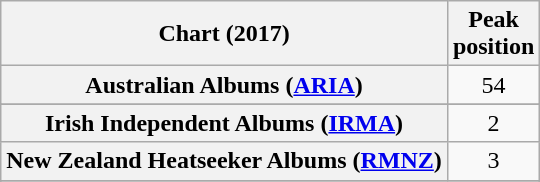<table class="wikitable sortable plainrowheaders" style="text-align:center">
<tr>
<th scope="col">Chart (2017)</th>
<th scope="col">Peak<br>position</th>
</tr>
<tr>
<th scope="row">Australian Albums (<a href='#'>ARIA</a>)</th>
<td>54</td>
</tr>
<tr>
</tr>
<tr>
</tr>
<tr>
</tr>
<tr>
<th scope="row">Irish Independent Albums (<a href='#'>IRMA</a>)</th>
<td>2</td>
</tr>
<tr>
<th scope="row">New Zealand Heatseeker Albums (<a href='#'>RMNZ</a>)</th>
<td>3</td>
</tr>
<tr>
</tr>
<tr>
</tr>
<tr>
</tr>
<tr>
</tr>
<tr>
</tr>
<tr>
</tr>
<tr>
</tr>
<tr>
</tr>
</table>
